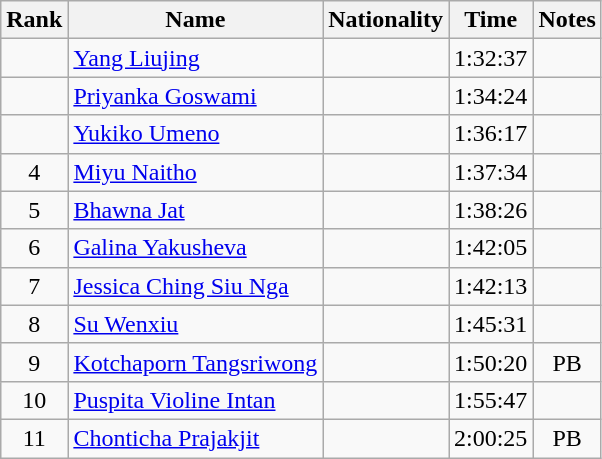<table class="wikitable sortable" style="text-align:center">
<tr>
<th>Rank</th>
<th>Name</th>
<th>Nationality</th>
<th>Time</th>
<th>Notes</th>
</tr>
<tr>
<td></td>
<td align=left><a href='#'>Yang Liujing</a></td>
<td align=left></td>
<td>1:32:37</td>
<td></td>
</tr>
<tr>
<td></td>
<td align=left><a href='#'>Priyanka Goswami</a></td>
<td align=left></td>
<td>1:34:24</td>
<td></td>
</tr>
<tr>
<td></td>
<td align=left><a href='#'>Yukiko Umeno</a></td>
<td align=left></td>
<td>1:36:17</td>
<td></td>
</tr>
<tr>
<td>4</td>
<td align=left><a href='#'>Miyu Naitho</a></td>
<td align=left></td>
<td>1:37:34</td>
<td></td>
</tr>
<tr>
<td>5</td>
<td align=left><a href='#'>Bhawna Jat</a></td>
<td align=left></td>
<td>1:38:26</td>
<td></td>
</tr>
<tr>
<td>6</td>
<td align=left><a href='#'>Galina Yakusheva</a></td>
<td align=left></td>
<td>1:42:05</td>
<td></td>
</tr>
<tr>
<td>7</td>
<td align=left><a href='#'>Jessica Ching Siu Nga</a></td>
<td align=left></td>
<td>1:42:13</td>
<td></td>
</tr>
<tr>
<td>8</td>
<td align=left><a href='#'>Su Wenxiu</a></td>
<td align=left></td>
<td>1:45:31</td>
<td></td>
</tr>
<tr>
<td>9</td>
<td align=left><a href='#'>Kotchaporn Tangsriwong</a></td>
<td align=left></td>
<td>1:50:20</td>
<td>PB</td>
</tr>
<tr>
<td>10</td>
<td align=left><a href='#'>Puspita Violine Intan</a></td>
<td align=left></td>
<td>1:55:47</td>
<td></td>
</tr>
<tr>
<td>11</td>
<td align=left><a href='#'>Chonticha Prajakjit</a></td>
<td align=left></td>
<td>2:00:25</td>
<td>PB</td>
</tr>
</table>
